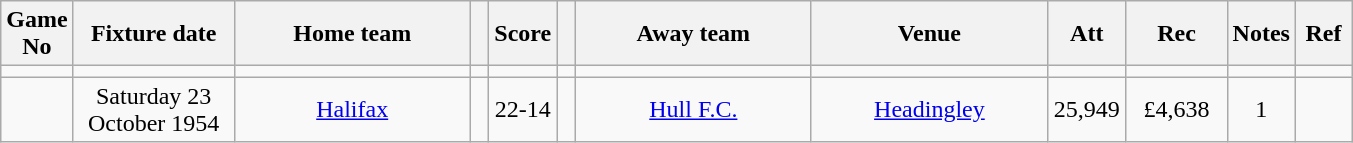<table class="wikitable" style="text-align:center;">
<tr>
<th width=20 abbr="No">Game No</th>
<th width=100 abbr="Date">Fixture date</th>
<th width=150 abbr="Home team">Home team</th>
<th width=5 abbr="space"></th>
<th width=20 abbr="Score">Score</th>
<th width=5 abbr="space"></th>
<th width=150 abbr="Away team">Away team</th>
<th width=150 abbr="Venue">Venue</th>
<th width=45 abbr="Att">Att</th>
<th width=60 abbr="Rec">Rec</th>
<th width=20 abbr="Notes">Notes</th>
<th width=30 abbr="Ref">Ref</th>
</tr>
<tr>
<td></td>
<td></td>
<td></td>
<td></td>
<td></td>
<td></td>
<td></td>
<td></td>
<td></td>
<td></td>
<td></td>
</tr>
<tr>
<td></td>
<td>Saturday 23 October 1954</td>
<td><a href='#'>Halifax</a></td>
<td></td>
<td>22-14</td>
<td></td>
<td><a href='#'>Hull F.C.</a></td>
<td><a href='#'>Headingley</a></td>
<td>25,949</td>
<td>£4,638</td>
<td>1</td>
<td></td>
</tr>
</table>
